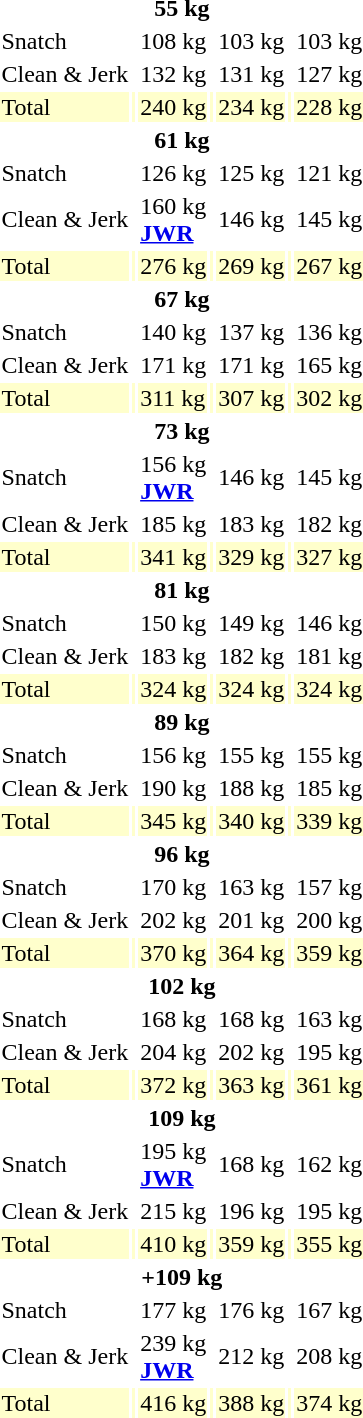<table>
<tr>
<th colspan=7>55 kg</th>
</tr>
<tr>
<td>Snatch</td>
<td></td>
<td>108 kg</td>
<td></td>
<td>103 kg</td>
<td></td>
<td>103 kg</td>
</tr>
<tr>
<td>Clean & Jerk</td>
<td></td>
<td>132 kg</td>
<td></td>
<td>131 kg</td>
<td></td>
<td>127 kg</td>
</tr>
<tr bgcolor=ffffcc>
<td>Total</td>
<td></td>
<td>240 kg</td>
<td></td>
<td>234 kg</td>
<td></td>
<td>228 kg</td>
</tr>
<tr>
<th colspan=7>61 kg</th>
</tr>
<tr>
<td>Snatch</td>
<td></td>
<td>126 kg</td>
<td></td>
<td>125 kg</td>
<td></td>
<td>121 kg</td>
</tr>
<tr>
<td>Clean & Jerk</td>
<td></td>
<td>160 kg<br><strong><a href='#'>JWR</a></strong></td>
<td></td>
<td>146 kg</td>
<td></td>
<td>145 kg</td>
</tr>
<tr bgcolor=ffffcc>
<td>Total</td>
<td></td>
<td>276 kg</td>
<td></td>
<td>269 kg</td>
<td></td>
<td>267 kg</td>
</tr>
<tr>
<th colspan=7>67 kg</th>
</tr>
<tr>
<td>Snatch</td>
<td></td>
<td>140 kg</td>
<td></td>
<td>137 kg</td>
<td></td>
<td>136 kg</td>
</tr>
<tr>
<td>Clean & Jerk</td>
<td></td>
<td>171 kg</td>
<td></td>
<td>171 kg</td>
<td></td>
<td>165 kg</td>
</tr>
<tr bgcolor=ffffcc>
<td>Total</td>
<td></td>
<td>311 kg</td>
<td></td>
<td>307 kg</td>
<td></td>
<td>302 kg</td>
</tr>
<tr>
<th colspan=7>73 kg</th>
</tr>
<tr>
<td>Snatch</td>
<td></td>
<td>156 kg<br><strong><a href='#'>JWR</a></strong></td>
<td></td>
<td>146 kg</td>
<td></td>
<td>145 kg</td>
</tr>
<tr>
<td>Clean & Jerk</td>
<td></td>
<td>185 kg</td>
<td></td>
<td>183 kg</td>
<td></td>
<td>182 kg</td>
</tr>
<tr bgcolor=ffffcc>
<td>Total</td>
<td></td>
<td>341 kg</td>
<td></td>
<td>329 kg</td>
<td></td>
<td>327 kg</td>
</tr>
<tr>
<th colspan=7>81 kg</th>
</tr>
<tr>
<td>Snatch</td>
<td></td>
<td>150 kg</td>
<td></td>
<td>149 kg</td>
<td></td>
<td>146 kg</td>
</tr>
<tr>
<td>Clean & Jerk</td>
<td></td>
<td>183 kg</td>
<td></td>
<td>182 kg</td>
<td></td>
<td>181 kg</td>
</tr>
<tr bgcolor=ffffcc>
<td>Total</td>
<td></td>
<td>324 kg</td>
<td></td>
<td>324 kg</td>
<td></td>
<td>324 kg</td>
</tr>
<tr>
<th colspan=7>89 kg</th>
</tr>
<tr>
<td>Snatch</td>
<td></td>
<td>156 kg</td>
<td></td>
<td>155 kg</td>
<td></td>
<td>155 kg</td>
</tr>
<tr>
<td>Clean & Jerk</td>
<td></td>
<td>190 kg</td>
<td></td>
<td>188 kg</td>
<td></td>
<td>185 kg</td>
</tr>
<tr bgcolor=ffffcc>
<td>Total</td>
<td></td>
<td>345 kg</td>
<td></td>
<td>340 kg</td>
<td></td>
<td>339 kg</td>
</tr>
<tr>
<th colspan=7>96 kg</th>
</tr>
<tr>
<td>Snatch</td>
<td></td>
<td>170 kg</td>
<td></td>
<td>163 kg</td>
<td></td>
<td>157 kg</td>
</tr>
<tr>
<td>Clean & Jerk</td>
<td></td>
<td>202 kg</td>
<td></td>
<td>201 kg</td>
<td></td>
<td>200 kg</td>
</tr>
<tr bgcolor=ffffcc>
<td>Total</td>
<td></td>
<td>370 kg</td>
<td></td>
<td>364 kg</td>
<td></td>
<td>359 kg</td>
</tr>
<tr>
<th colspan=7>102 kg</th>
</tr>
<tr>
<td>Snatch</td>
<td></td>
<td>168 kg</td>
<td></td>
<td>168 kg</td>
<td></td>
<td>163 kg</td>
</tr>
<tr>
<td>Clean & Jerk</td>
<td></td>
<td>204 kg</td>
<td></td>
<td>202 kg</td>
<td></td>
<td>195 kg</td>
</tr>
<tr bgcolor=ffffcc>
<td>Total</td>
<td></td>
<td>372 kg</td>
<td></td>
<td>363 kg</td>
<td></td>
<td>361 kg</td>
</tr>
<tr>
<th colspan=7>109 kg</th>
</tr>
<tr>
<td>Snatch</td>
<td></td>
<td>195 kg<br><strong><a href='#'>JWR</a></strong></td>
<td></td>
<td>168 kg</td>
<td></td>
<td>162 kg</td>
</tr>
<tr>
<td>Clean & Jerk</td>
<td></td>
<td>215 kg</td>
<td></td>
<td>196 kg</td>
<td></td>
<td>195 kg</td>
</tr>
<tr bgcolor=ffffcc>
<td>Total</td>
<td></td>
<td>410 kg</td>
<td></td>
<td>359 kg</td>
<td></td>
<td>355 kg</td>
</tr>
<tr>
<th colspan=7>+109 kg</th>
</tr>
<tr>
<td>Snatch</td>
<td></td>
<td>177 kg</td>
<td></td>
<td>176 kg</td>
<td></td>
<td>167 kg</td>
</tr>
<tr>
<td>Clean & Jerk</td>
<td></td>
<td>239 kg<br><strong><a href='#'>JWR</a></strong></td>
<td></td>
<td>212 kg</td>
<td></td>
<td>208 kg</td>
</tr>
<tr bgcolor=ffffcc>
<td>Total</td>
<td></td>
<td>416 kg</td>
<td></td>
<td>388 kg</td>
<td></td>
<td>374 kg</td>
</tr>
</table>
